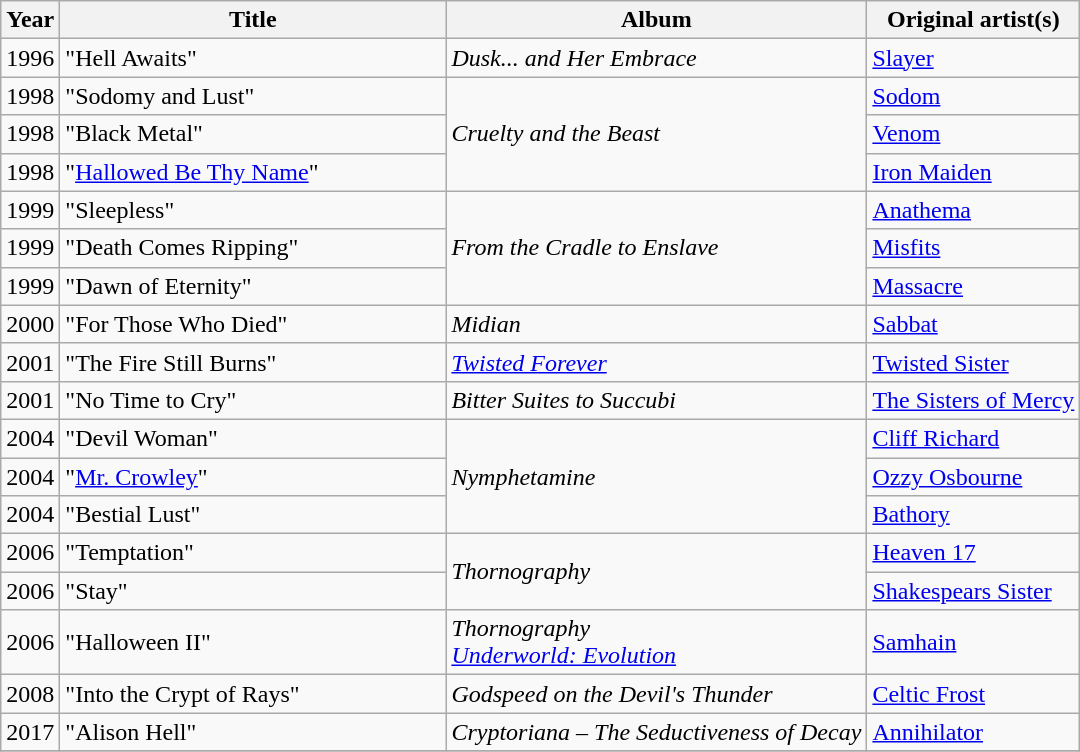<table class="wikitable">
<tr>
<th>Year</th>
<th style="width:250px;">Title</th>
<th>Album</th>
<th>Original artist(s)</th>
</tr>
<tr>
<td>1996</td>
<td>"Hell Awaits"</td>
<td><em>Dusk... and Her Embrace</em></td>
<td><a href='#'>Slayer</a></td>
</tr>
<tr>
<td>1998</td>
<td>"Sodomy and Lust"</td>
<td rowspan="3"><em>Cruelty and the Beast</em></td>
<td><a href='#'>Sodom</a></td>
</tr>
<tr>
<td>1998</td>
<td>"Black Metal"</td>
<td><a href='#'>Venom</a></td>
</tr>
<tr>
<td>1998</td>
<td>"<a href='#'>Hallowed Be Thy Name</a>"</td>
<td><a href='#'>Iron Maiden</a></td>
</tr>
<tr>
<td>1999</td>
<td>"Sleepless"</td>
<td rowspan="3"><em>From the Cradle to Enslave</em></td>
<td><a href='#'>Anathema</a></td>
</tr>
<tr>
<td>1999</td>
<td>"Death Comes Ripping"</td>
<td><a href='#'>Misfits</a></td>
</tr>
<tr>
<td>1999</td>
<td>"Dawn of Eternity"</td>
<td><a href='#'>Massacre</a></td>
</tr>
<tr>
<td>2000</td>
<td>"For Those Who Died"</td>
<td><em>Midian</em></td>
<td><a href='#'>Sabbat</a></td>
</tr>
<tr>
<td>2001</td>
<td>"The Fire Still Burns"</td>
<td><em><a href='#'>Twisted Forever</a></em></td>
<td><a href='#'>Twisted Sister</a></td>
</tr>
<tr>
<td>2001</td>
<td>"No Time to Cry"</td>
<td><em>Bitter Suites to Succubi</em></td>
<td><a href='#'>The Sisters of Mercy</a></td>
</tr>
<tr>
<td>2004</td>
<td>"Devil Woman"</td>
<td rowspan="3"><em>Nymphetamine</em></td>
<td><a href='#'>Cliff Richard</a></td>
</tr>
<tr>
<td>2004</td>
<td>"<a href='#'>Mr. Crowley</a>"</td>
<td><a href='#'>Ozzy Osbourne</a></td>
</tr>
<tr>
<td>2004</td>
<td>"Bestial Lust"</td>
<td><a href='#'>Bathory</a></td>
</tr>
<tr>
<td>2006</td>
<td>"Temptation"</td>
<td rowspan="2"><em>Thornography</em></td>
<td><a href='#'>Heaven 17</a></td>
</tr>
<tr>
<td>2006</td>
<td>"Stay"</td>
<td><a href='#'>Shakespears Sister</a></td>
</tr>
<tr>
<td>2006</td>
<td>"Halloween II"</td>
<td><em>Thornography</em><br><em><a href='#'>Underworld: Evolution</a></em></td>
<td><a href='#'>Samhain</a></td>
</tr>
<tr>
<td>2008</td>
<td>"Into the Crypt of Rays"</td>
<td><em>Godspeed on the Devil's Thunder</em></td>
<td><a href='#'>Celtic Frost</a></td>
</tr>
<tr>
<td>2017</td>
<td>"Alison Hell"</td>
<td><em>Cryptoriana – The Seductiveness of Decay</em></td>
<td><a href='#'>Annihilator</a></td>
</tr>
<tr>
</tr>
</table>
